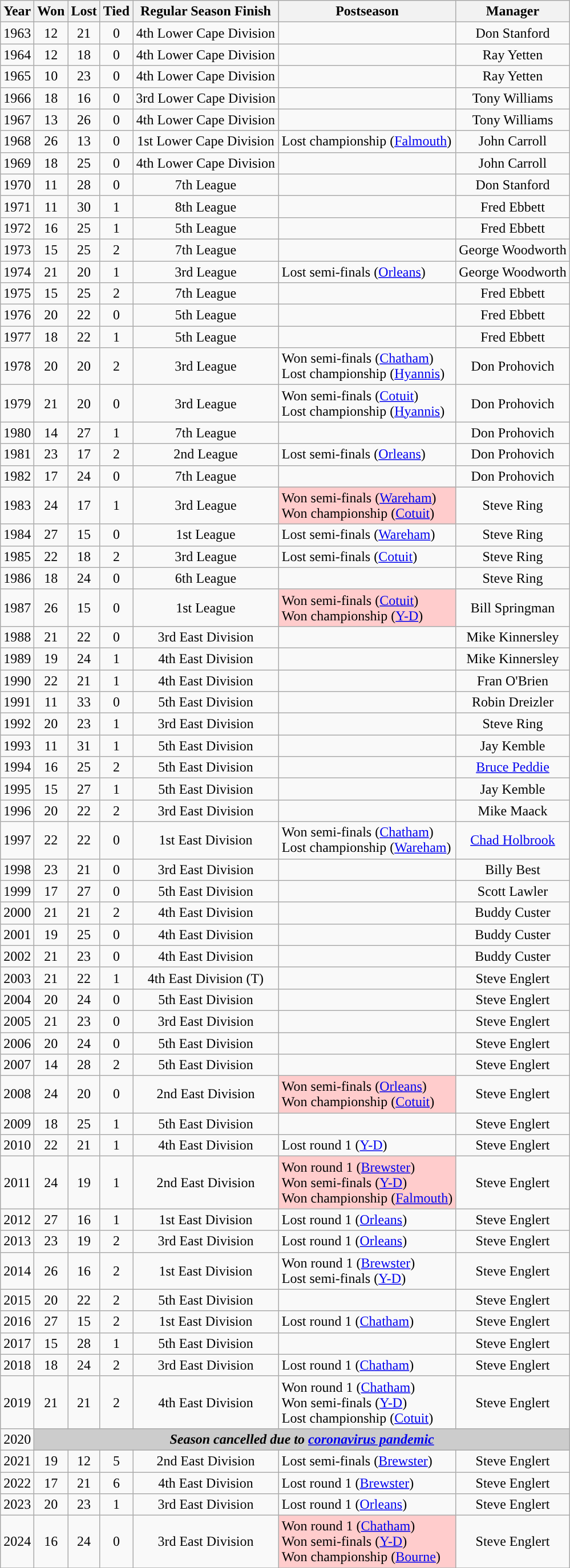<table class="wikitable" style="text-align:center">
<tr>
<th>Year</th>
<th>Won</th>
<th>Lost</th>
<th>Tied</th>
<th>Regular Season Finish</th>
<th>Postseason</th>
<th>Manager</th>
</tr>
<tr>
<td>1963</td>
<td>12</td>
<td>21</td>
<td>0</td>
<td>4th Lower Cape Division</td>
<td></td>
<td>Don Stanford</td>
</tr>
<tr>
<td>1964</td>
<td>12</td>
<td>18</td>
<td>0</td>
<td>4th Lower Cape Division</td>
<td></td>
<td>Ray Yetten</td>
</tr>
<tr>
<td>1965</td>
<td>10</td>
<td>23</td>
<td>0</td>
<td>4th Lower Cape Division</td>
<td></td>
<td>Ray Yetten</td>
</tr>
<tr>
<td>1966</td>
<td>18</td>
<td>16</td>
<td>0</td>
<td>3rd Lower Cape Division</td>
<td></td>
<td>Tony Williams</td>
</tr>
<tr>
<td>1967</td>
<td>13</td>
<td>26</td>
<td>0</td>
<td>4th Lower Cape Division</td>
<td></td>
<td>Tony Williams</td>
</tr>
<tr>
<td>1968</td>
<td>26</td>
<td>13</td>
<td>0</td>
<td>1st Lower Cape Division</td>
<td style="text-align:left">Lost championship (<a href='#'>Falmouth</a>)</td>
<td>John Carroll</td>
</tr>
<tr>
<td>1969</td>
<td>18</td>
<td>25</td>
<td>0</td>
<td>4th Lower Cape Division</td>
<td></td>
<td>John Carroll</td>
</tr>
<tr>
<td>1970</td>
<td>11</td>
<td>28</td>
<td>0</td>
<td>7th League</td>
<td></td>
<td>Don Stanford</td>
</tr>
<tr>
<td>1971</td>
<td>11</td>
<td>30</td>
<td>1</td>
<td>8th League</td>
<td></td>
<td>Fred Ebbett</td>
</tr>
<tr>
<td>1972</td>
<td>16</td>
<td>25</td>
<td>1</td>
<td>5th League</td>
<td></td>
<td>Fred Ebbett</td>
</tr>
<tr>
<td>1973</td>
<td>15</td>
<td>25</td>
<td>2</td>
<td>7th League</td>
<td></td>
<td>George Woodworth</td>
</tr>
<tr>
<td>1974</td>
<td>21</td>
<td>20</td>
<td>1</td>
<td>3rd League</td>
<td style="text-align:left">Lost semi-finals (<a href='#'>Orleans</a>)</td>
<td>George Woodworth</td>
</tr>
<tr>
<td>1975</td>
<td>15</td>
<td>25</td>
<td>2</td>
<td>7th League</td>
<td></td>
<td>Fred Ebbett</td>
</tr>
<tr>
<td>1976</td>
<td>20</td>
<td>22</td>
<td>0</td>
<td>5th League</td>
<td></td>
<td>Fred Ebbett</td>
</tr>
<tr>
<td>1977</td>
<td>18</td>
<td>22</td>
<td>1</td>
<td>5th League</td>
<td></td>
<td>Fred Ebbett</td>
</tr>
<tr>
<td>1978</td>
<td>20</td>
<td>20</td>
<td>2</td>
<td>3rd League</td>
<td style="text-align:left">Won semi-finals (<a href='#'>Chatham</a>)<br>Lost championship (<a href='#'>Hyannis</a>)</td>
<td>Don Prohovich</td>
</tr>
<tr>
<td>1979</td>
<td>21</td>
<td>20</td>
<td>0</td>
<td>3rd League</td>
<td style="text-align:left">Won semi-finals (<a href='#'>Cotuit</a>)<br>Lost championship (<a href='#'>Hyannis</a>)</td>
<td>Don Prohovich</td>
</tr>
<tr>
<td>1980</td>
<td>14</td>
<td>27</td>
<td>1</td>
<td>7th League</td>
<td></td>
<td>Don Prohovich</td>
</tr>
<tr>
<td>1981</td>
<td>23</td>
<td>17</td>
<td>2</td>
<td>2nd League</td>
<td style="text-align:left">Lost semi-finals (<a href='#'>Orleans</a>)</td>
<td>Don Prohovich</td>
</tr>
<tr>
<td>1982</td>
<td>17</td>
<td>24</td>
<td>0</td>
<td>7th League</td>
<td></td>
<td>Don Prohovich</td>
</tr>
<tr>
<td>1983</td>
<td>24</td>
<td>17</td>
<td>1</td>
<td>3rd League</td>
<td style="text-align:left" bgcolor=#ffcccc>Won semi-finals (<a href='#'>Wareham</a>)<br>Won championship (<a href='#'>Cotuit</a>)</td>
<td>Steve Ring</td>
</tr>
<tr>
<td>1984</td>
<td>27</td>
<td>15</td>
<td>0</td>
<td>1st League</td>
<td style="text-align:left">Lost semi-finals (<a href='#'>Wareham</a>)</td>
<td>Steve Ring</td>
</tr>
<tr>
<td>1985</td>
<td>22</td>
<td>18</td>
<td>2</td>
<td>3rd League</td>
<td style="text-align:left">Lost semi-finals (<a href='#'>Cotuit</a>)</td>
<td>Steve Ring</td>
</tr>
<tr>
<td>1986</td>
<td>18</td>
<td>24</td>
<td>0</td>
<td>6th League</td>
<td></td>
<td>Steve Ring</td>
</tr>
<tr>
<td>1987</td>
<td>26</td>
<td>15</td>
<td>0</td>
<td>1st League</td>
<td style="text-align:left" bgcolor=#ffcccc>Won semi-finals (<a href='#'>Cotuit</a>)<br>Won championship (<a href='#'>Y-D</a>)</td>
<td>Bill Springman</td>
</tr>
<tr>
<td>1988</td>
<td>21</td>
<td>22</td>
<td>0</td>
<td>3rd East Division</td>
<td></td>
<td>Mike Kinnersley</td>
</tr>
<tr>
<td>1989</td>
<td>19</td>
<td>24</td>
<td>1</td>
<td>4th East Division</td>
<td></td>
<td>Mike Kinnersley</td>
</tr>
<tr>
<td>1990</td>
<td>22</td>
<td>21</td>
<td>1</td>
<td>4th East Division</td>
<td></td>
<td>Fran O'Brien</td>
</tr>
<tr>
<td>1991</td>
<td>11</td>
<td>33</td>
<td>0</td>
<td>5th East Division</td>
<td></td>
<td>Robin Dreizler</td>
</tr>
<tr>
<td>1992</td>
<td>20</td>
<td>23</td>
<td>1</td>
<td>3rd East Division</td>
<td></td>
<td>Steve Ring</td>
</tr>
<tr>
<td>1993</td>
<td>11</td>
<td>31</td>
<td>1</td>
<td>5th East Division</td>
<td></td>
<td>Jay Kemble</td>
</tr>
<tr>
<td>1994</td>
<td>16</td>
<td>25</td>
<td>2</td>
<td>5th East Division</td>
<td></td>
<td><a href='#'>Bruce Peddie</a></td>
</tr>
<tr>
<td>1995</td>
<td>15</td>
<td>27</td>
<td>1</td>
<td>5th East Division</td>
<td></td>
<td>Jay Kemble</td>
</tr>
<tr>
<td>1996</td>
<td>20</td>
<td>22</td>
<td>2</td>
<td>3rd East Division</td>
<td></td>
<td>Mike Maack</td>
</tr>
<tr>
<td>1997</td>
<td>22</td>
<td>22</td>
<td>0</td>
<td>1st East Division</td>
<td style="text-align:left">Won semi-finals (<a href='#'>Chatham</a>)<br>Lost championship (<a href='#'>Wareham</a>)</td>
<td><a href='#'>Chad Holbrook</a></td>
</tr>
<tr>
<td>1998</td>
<td>23</td>
<td>21</td>
<td>0</td>
<td>3rd East Division</td>
<td></td>
<td>Billy Best</td>
</tr>
<tr>
<td>1999</td>
<td>17</td>
<td>27</td>
<td>0</td>
<td>5th East Division</td>
<td></td>
<td>Scott Lawler</td>
</tr>
<tr>
<td>2000</td>
<td>21</td>
<td>21</td>
<td>2</td>
<td>4th East Division</td>
<td></td>
<td>Buddy Custer</td>
</tr>
<tr>
<td>2001</td>
<td>19</td>
<td>25</td>
<td>0</td>
<td>4th East Division</td>
<td></td>
<td>Buddy Custer</td>
</tr>
<tr>
<td>2002</td>
<td>21</td>
<td>23</td>
<td>0</td>
<td>4th East Division</td>
<td></td>
<td>Buddy Custer</td>
</tr>
<tr>
<td>2003</td>
<td>21</td>
<td>22</td>
<td>1</td>
<td>4th East Division (T)</td>
<td></td>
<td>Steve Englert</td>
</tr>
<tr>
<td>2004</td>
<td>20</td>
<td>24</td>
<td>0</td>
<td>5th East Division</td>
<td></td>
<td>Steve Englert</td>
</tr>
<tr>
<td>2005</td>
<td>21</td>
<td>23</td>
<td>0</td>
<td>3rd East Division</td>
<td></td>
<td>Steve Englert</td>
</tr>
<tr>
<td>2006</td>
<td>20</td>
<td>24</td>
<td>0</td>
<td>5th East Division</td>
<td></td>
<td>Steve Englert</td>
</tr>
<tr>
<td>2007</td>
<td>14</td>
<td>28</td>
<td>2</td>
<td>5th East Division</td>
<td></td>
<td>Steve Englert</td>
</tr>
<tr>
<td>2008</td>
<td>24</td>
<td>20</td>
<td>0</td>
<td>2nd East Division</td>
<td style="text-align:left" bgcolor=#ffcccc>Won semi-finals (<a href='#'>Orleans</a>)<br>Won championship (<a href='#'>Cotuit</a>)</td>
<td>Steve Englert</td>
</tr>
<tr>
<td>2009</td>
<td>18</td>
<td>25</td>
<td>1</td>
<td>5th East Division</td>
<td></td>
<td>Steve Englert</td>
</tr>
<tr>
<td>2010</td>
<td>22</td>
<td>21</td>
<td>1</td>
<td>4th East Division</td>
<td style="text-align:left">Lost round 1 (<a href='#'>Y-D</a>)</td>
<td>Steve Englert</td>
</tr>
<tr>
<td>2011</td>
<td>24</td>
<td>19</td>
<td>1</td>
<td>2nd East Division</td>
<td style="text-align:left" bgcolor=#ffcccc>Won round 1 (<a href='#'>Brewster</a>)<br>Won semi-finals (<a href='#'>Y-D</a>)<br>Won championship (<a href='#'>Falmouth</a>)</td>
<td>Steve Englert</td>
</tr>
<tr>
<td>2012</td>
<td>27</td>
<td>16</td>
<td>1</td>
<td>1st East Division</td>
<td style="text-align:left">Lost round 1 (<a href='#'>Orleans</a>)</td>
<td>Steve Englert</td>
</tr>
<tr>
<td>2013</td>
<td>23</td>
<td>19</td>
<td>2</td>
<td>3rd East Division</td>
<td style="text-align:left">Lost round 1 (<a href='#'>Orleans</a>)</td>
<td>Steve Englert</td>
</tr>
<tr>
<td>2014</td>
<td>26</td>
<td>16</td>
<td>2</td>
<td>1st East Division</td>
<td style="text-align:left">Won round 1 (<a href='#'>Brewster</a>)<br>Lost semi-finals (<a href='#'>Y-D</a>)</td>
<td>Steve Englert</td>
</tr>
<tr>
<td>2015</td>
<td>20</td>
<td>22</td>
<td>2</td>
<td>5th East Division</td>
<td></td>
<td>Steve Englert</td>
</tr>
<tr>
<td>2016</td>
<td>27</td>
<td>15</td>
<td>2</td>
<td>1st East Division</td>
<td style="text-align:left">Lost round 1 (<a href='#'>Chatham</a>)</td>
<td>Steve Englert</td>
</tr>
<tr>
<td>2017</td>
<td>15</td>
<td>28</td>
<td>1</td>
<td>5th East Division</td>
<td></td>
<td>Steve Englert</td>
</tr>
<tr>
<td>2018</td>
<td>18</td>
<td>24</td>
<td>2</td>
<td>3rd East Division</td>
<td style="text-align:left">Lost round 1 (<a href='#'>Chatham</a>)</td>
<td>Steve Englert</td>
</tr>
<tr>
<td>2019</td>
<td>21</td>
<td>21</td>
<td>2</td>
<td>4th East Division</td>
<td style="text-align:left">Won round 1 (<a href='#'>Chatham</a>)<br>Won semi-finals (<a href='#'>Y-D</a>)<br>Lost championship (<a href='#'>Cotuit</a>)</td>
<td>Steve Englert</td>
</tr>
<tr>
<td>2020</td>
<td colspan="6" align="center" bgcolor=#cccccc><strong><em>Season cancelled due to <a href='#'>coronavirus pandemic</a></em></strong></td>
</tr>
<tr>
<td>2021</td>
<td>19</td>
<td>12</td>
<td>5</td>
<td>2nd East Division</td>
<td style="text-align:left">Lost semi-finals (<a href='#'>Brewster</a>)</td>
<td>Steve Englert</td>
</tr>
<tr>
<td>2022</td>
<td>17</td>
<td>21</td>
<td>6</td>
<td>4th East Division</td>
<td style="text-align:left">Lost round 1 (<a href='#'>Brewster</a>)</td>
<td>Steve Englert</td>
</tr>
<tr>
<td>2023</td>
<td>20</td>
<td>23</td>
<td>1</td>
<td>3rd East Division</td>
<td style="text-align:left">Lost round 1 (<a href='#'>Orleans</a>)</td>
<td>Steve Englert</td>
</tr>
<tr>
<td>2024</td>
<td>16</td>
<td>24</td>
<td>0</td>
<td>3rd East Division</td>
<td style="text-align:left" bgcolor=#ffcccc>Won round 1 (<a href='#'>Chatham</a>)<br>Won semi-finals (<a href='#'>Y-D</a>)<br>Won championship (<a href='#'>Bourne</a>)</td>
<td>Steve Englert</td>
</tr>
<tr>
</tr>
</table>
